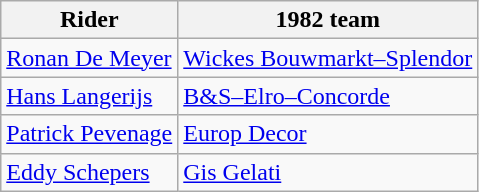<table class="wikitable">
<tr>
<th>Rider</th>
<th>1982 team</th>
</tr>
<tr>
<td><a href='#'>Ronan De Meyer</a></td>
<td><a href='#'>Wickes Bouwmarkt–Splendor</a></td>
</tr>
<tr>
<td><a href='#'>Hans Langerijs</a></td>
<td><a href='#'>B&S–Elro–Concorde</a></td>
</tr>
<tr>
<td><a href='#'>Patrick Pevenage</a></td>
<td><a href='#'>Europ Decor</a></td>
</tr>
<tr>
<td><a href='#'>Eddy Schepers</a></td>
<td><a href='#'>Gis Gelati</a></td>
</tr>
</table>
